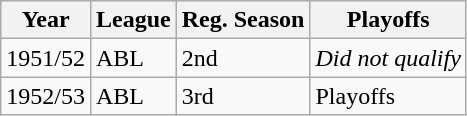<table class="wikitable">
<tr>
<th>Year</th>
<th>League</th>
<th>Reg. Season</th>
<th>Playoffs</th>
</tr>
<tr>
<td>1951/52</td>
<td>ABL</td>
<td>2nd</td>
<td><em>Did not qualify</em></td>
</tr>
<tr>
<td>1952/53</td>
<td>ABL</td>
<td>3rd</td>
<td>Playoffs</td>
</tr>
</table>
